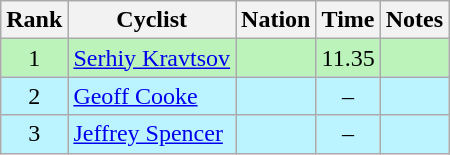<table class="wikitable sortable" style="text-align:center">
<tr>
<th>Rank</th>
<th>Cyclist</th>
<th>Nation</th>
<th>Time</th>
<th>Notes</th>
</tr>
<tr bgcolor=bbf3bb>
<td>1</td>
<td align=left data-sort-value="Kravtsov, Sergey"><a href='#'>Serhiy Kravtsov</a></td>
<td align=left></td>
<td>11.35</td>
<td></td>
</tr>
<tr bgcolor=bbf3ff>
<td>2</td>
<td align=left data-sort-value="Cooke, Geoff"><a href='#'>Geoff Cooke</a></td>
<td align=left></td>
<td>–</td>
<td></td>
</tr>
<tr bgcolor=bbf3ff>
<td>3</td>
<td align=left data-sort-value="Spencer, Jeffrey"><a href='#'>Jeffrey Spencer</a></td>
<td align=left></td>
<td>–</td>
<td></td>
</tr>
</table>
